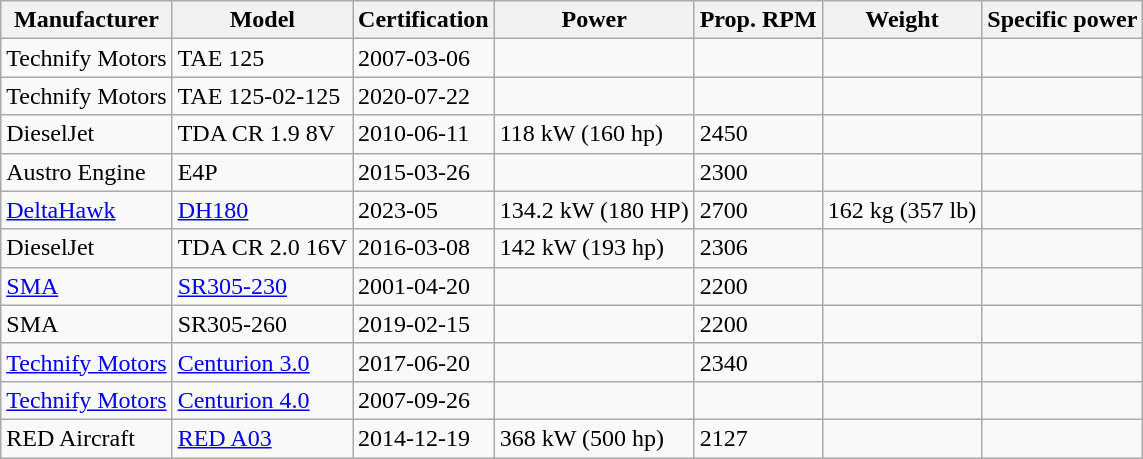<table class="wikitable sortable">
<tr>
<th>Manufacturer</th>
<th>Model</th>
<th>Certification</th>
<th>Power</th>
<th>Prop. RPM</th>
<th>Weight</th>
<th>Specific power</th>
</tr>
<tr>
<td>Technify Motors</td>
<td>TAE 125</td>
<td>2007-03-06</td>
<td></td>
<td></td>
<td></td>
<td></td>
</tr>
<tr>
<td>Technify Motors</td>
<td>TAE 125-02-125</td>
<td>2020-07-22</td>
<td></td>
<td></td>
<td></td>
<td></td>
</tr>
<tr>
<td>DieselJet</td>
<td>TDA CR 1.9 8V</td>
<td>2010-06-11</td>
<td>118 kW (160 hp)</td>
<td>2450</td>
<td></td>
<td></td>
</tr>
<tr>
<td>Austro Engine</td>
<td>E4P</td>
<td>2015-03-26</td>
<td></td>
<td>2300</td>
<td></td>
<td></td>
</tr>
<tr>
<td><a href='#'>DeltaHawk</a></td>
<td><a href='#'>DH180</a></td>
<td>2023-05</td>
<td>134.2 kW (180 HP)</td>
<td>2700</td>
<td>162 kg (357 lb)</td>
<td></td>
</tr>
<tr>
<td>DieselJet</td>
<td>TDA CR 2.0 16V</td>
<td>2016-03-08</td>
<td>142 kW (193 hp)</td>
<td>2306</td>
<td></td>
<td></td>
</tr>
<tr>
<td><a href='#'>SMA</a></td>
<td><a href='#'>SR305-230</a></td>
<td>2001-04-20</td>
<td></td>
<td>2200</td>
<td></td>
<td></td>
</tr>
<tr>
<td>SMA</td>
<td>SR305-260</td>
<td>2019-02-15</td>
<td></td>
<td>2200</td>
<td></td>
<td></td>
</tr>
<tr>
<td><a href='#'>Technify Motors</a></td>
<td><a href='#'>Centurion 3.0</a></td>
<td>2017-06-20</td>
<td></td>
<td>2340</td>
<td></td>
<td></td>
</tr>
<tr>
<td><a href='#'>Technify Motors</a></td>
<td><a href='#'>Centurion 4.0</a></td>
<td>2007-09-26</td>
<td></td>
<td></td>
<td></td>
<td></td>
</tr>
<tr>
<td>RED Aircraft</td>
<td><a href='#'>RED A03</a></td>
<td>2014-12-19</td>
<td>368 kW (500 hp)</td>
<td>2127</td>
<td></td>
<td></td>
</tr>
</table>
